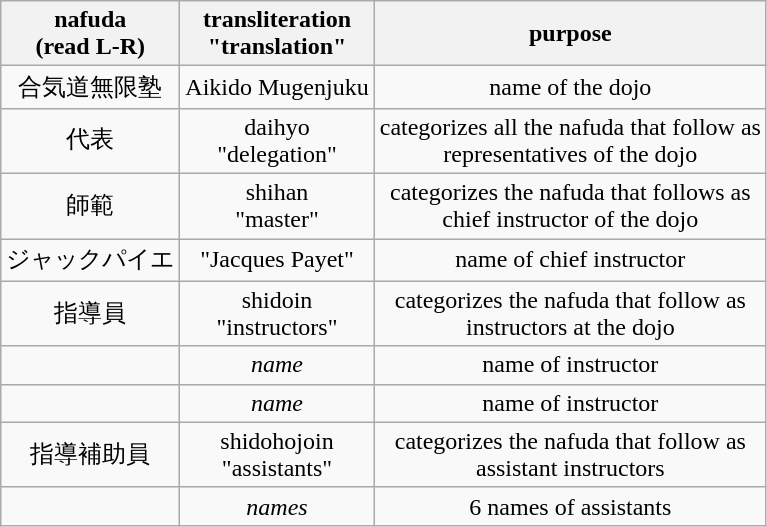<table class="wikitable" style="text-align:center;">
<tr>
<th>nafuda<br>(read L-R)</th>
<th>transliteration<br>"translation"</th>
<th>purpose</th>
</tr>
<tr>
<td style=white-space:nowrap>合気道無限塾</td>
<td style=white-space:nowrap>Aikido Mugenjuku</td>
<td>name of the dojo</td>
</tr>
<tr>
<td>代表</td>
<td>daihyo<br>"delegation"</td>
<td style=white-space:nowrap>categorizes all the nafuda that follow as<br>representatives of the dojo</td>
</tr>
<tr>
<td>師範</td>
<td>shihan<br>"master"</td>
<td>categorizes the nafuda that follows as<br>chief instructor of the dojo</td>
</tr>
<tr>
<td style=white-space:nowrap>ジャックパイエ</td>
<td>"Jacques Payet"</td>
<td>name of chief instructor</td>
</tr>
<tr>
<td>指導員</td>
<td>shidoin<br>"instructors"</td>
<td>categorizes the nafuda that follow as<br>instructors at the dojo</td>
</tr>
<tr>
<td> </td>
<td><em>name</em></td>
<td>name of instructor</td>
</tr>
<tr>
<td> </td>
<td><em>name</em></td>
<td>name of instructor</td>
</tr>
<tr>
<td style=white-space:nowrap>指導補助員</td>
<td>shidohojoin<br>"assistants"</td>
<td>categorizes the nafuda that follow as<br>assistant instructors</td>
</tr>
<tr>
<td> </td>
<td><em>names</em></td>
<td>6 names of assistants</td>
</tr>
</table>
